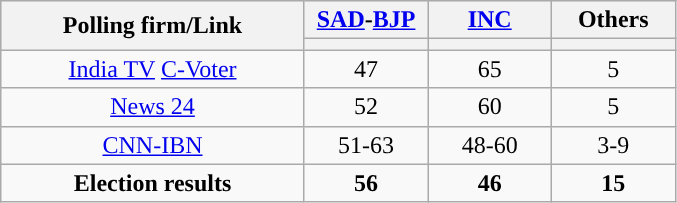<table class="wikitable collapsible" style="text-align:center">
<tr style="background-color:#E9E9E9">
<th style="width:195px;" rowspan="2">Polling firm/Link</th>
<th style="width:75px;"><a href='#'>SAD</a>-<a href='#'>BJP</a></th>
<th style="width:75px;"><a href='#'>INC</a></th>
<th style="width:75px;">Others</th>
</tr>
<tr>
<th style="background:"></th>
<th style="background:"></th>
<th style="background:"></th>
</tr>
<tr>
<td><a href='#'>India TV</a> <a href='#'>C-Voter</a></td>
<td>47</td>
<td>65</td>
<td>5</td>
</tr>
<tr>
<td><a href='#'>News 24</a></td>
<td>52</td>
<td>60</td>
<td>5</td>
</tr>
<tr>
<td><a href='#'>CNN-IBN</a></td>
<td>51-63</td>
<td>48-60</td>
<td>3-9</td>
</tr>
<tr>
<td style="background:"><strong>Election results</strong></td>
<td style="background:"><strong>56</strong></td>
<td style="background:"><strong>46</strong></td>
<td style="background:"><strong>15</strong></td>
</tr>
</table>
